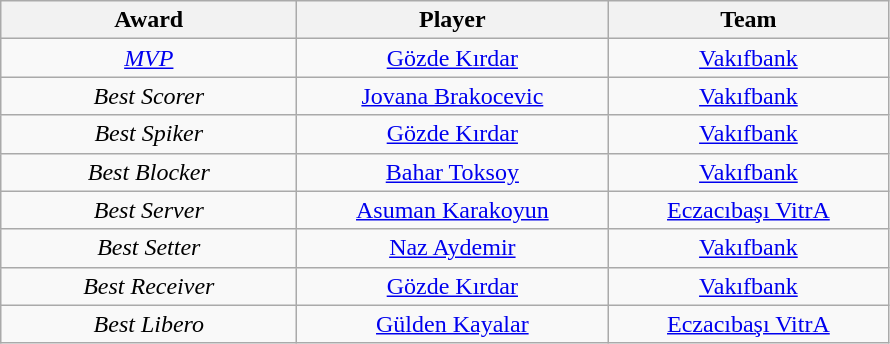<table class=wikitable>
<tr>
<th width="190px">Award</th>
<th width="200px">Player</th>
<th width="180px">Team</th>
</tr>
<tr align=center>
<td><em><a href='#'>MVP</a></em></td>
<td> <a href='#'>Gözde Kırdar</a></td>
<td><a href='#'>Vakıfbank</a></td>
</tr>
<tr align=center>
<td><em>Best Scorer </em></td>
<td> <a href='#'>Jovana Brakocevic</a></td>
<td><a href='#'>Vakıfbank</a></td>
</tr>
<tr align=center>
<td><em>Best Spiker</em></td>
<td><a href='#'>Gözde Kırdar</a></td>
<td><a href='#'>Vakıfbank</a></td>
</tr>
<tr align=center>
<td><em>Best Blocker</em></td>
<td> <a href='#'>Bahar Toksoy</a></td>
<td><a href='#'>Vakıfbank</a></td>
</tr>
<tr align=center>
<td><em>Best Server</em></td>
<td> <a href='#'>Asuman Karakoyun</a></td>
<td><a href='#'>Eczacıbaşı VitrA</a></td>
</tr>
<tr align=center>
<td><em>Best Setter</em></td>
<td> <a href='#'>Naz Aydemir</a></td>
<td><a href='#'>Vakıfbank</a></td>
</tr>
<tr align=center>
<td><em>Best Receiver</em></td>
<td> <a href='#'>Gözde Kırdar</a></td>
<td><a href='#'>Vakıfbank</a></td>
</tr>
<tr align=center>
<td><em>Best Libero</em></td>
<td> <a href='#'>Gülden Kayalar</a></td>
<td><a href='#'>Eczacıbaşı VitrA</a></td>
</tr>
</table>
